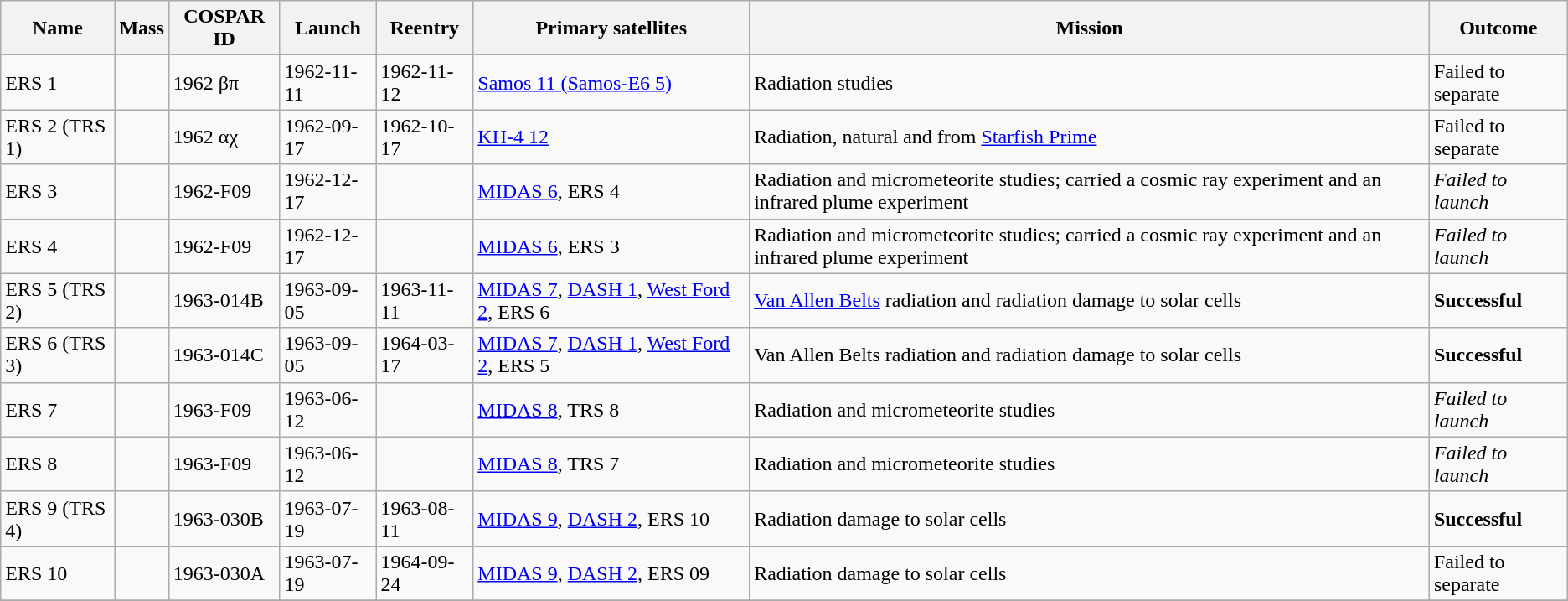<table class="wikitable" border="1">
<tr>
<th>Name</th>
<th>Mass</th>
<th>COSPAR ID</th>
<th>Launch</th>
<th>Reentry</th>
<th>Primary satellites</th>
<th>Mission</th>
<th>Outcome</th>
</tr>
<tr>
<td>ERS 1</td>
<td></td>
<td>1962 βπ</td>
<td>1962-11-11</td>
<td>1962-11-12 </td>
<td><a href='#'>Samos 11 (Samos-E6 5)</a></td>
<td>Radiation studies</td>
<td>Failed to separate</td>
</tr>
<tr>
<td>ERS 2 (TRS 1)</td>
<td></td>
<td>1962 αχ</td>
<td>1962-09-17</td>
<td>1962-10-17</td>
<td><a href='#'>KH-4 12</a></td>
<td>Radiation, natural and from <a href='#'>Starfish Prime</a></td>
<td>Failed to separate</td>
</tr>
<tr>
<td>ERS 3</td>
<td></td>
<td>1962-F09</td>
<td>1962-12-17</td>
<td></td>
<td><a href='#'>MIDAS 6</a>, ERS 4</td>
<td>Radiation and micrometeorite studies; carried a cosmic ray experiment and an infrared plume experiment</td>
<td><em>Failed to launch</em></td>
</tr>
<tr>
<td>ERS 4</td>
<td></td>
<td>1962-F09</td>
<td>1962-12-17</td>
<td></td>
<td><a href='#'>MIDAS 6</a>, ERS 3</td>
<td>Radiation and micrometeorite studies; carried a cosmic ray experiment and an infrared plume experiment</td>
<td><em>Failed to launch</em></td>
</tr>
<tr>
<td>ERS 5 (TRS 2)</td>
<td></td>
<td>1963-014B</td>
<td>1963-09-05</td>
<td>1963-11-11</td>
<td><a href='#'>MIDAS 7</a>, <a href='#'>DASH 1</a>, <a href='#'>West Ford 2</a>, ERS 6</td>
<td><a href='#'>Van Allen Belts</a> radiation and radiation damage to solar cells</td>
<td><strong>Successful</strong></td>
</tr>
<tr>
<td>ERS 6 (TRS 3)</td>
<td></td>
<td>1963-014C</td>
<td>1963-09-05</td>
<td>1964-03-17</td>
<td><a href='#'>MIDAS 7</a>, <a href='#'>DASH 1</a>, <a href='#'>West Ford 2</a>, ERS 5</td>
<td>Van Allen Belts radiation and radiation damage to solar cells</td>
<td><strong>Successful</strong></td>
</tr>
<tr>
<td>ERS 7</td>
<td></td>
<td>1963-F09</td>
<td>1963-06-12</td>
<td></td>
<td><a href='#'>MIDAS 8</a>, TRS 8</td>
<td>Radiation and micrometeorite studies</td>
<td><em>Failed to launch</em></td>
</tr>
<tr>
<td>ERS 8</td>
<td></td>
<td>1963-F09</td>
<td>1963-06-12</td>
<td></td>
<td><a href='#'>MIDAS 8</a>, TRS 7</td>
<td>Radiation and micrometeorite studies</td>
<td><em>Failed to launch</em></td>
</tr>
<tr>
<td>ERS 9 (TRS 4)</td>
<td></td>
<td>1963-030B</td>
<td>1963-07-19</td>
<td>1963-08-11</td>
<td><a href='#'>MIDAS 9</a>, <a href='#'>DASH 2</a>, ERS 10</td>
<td>Radiation damage to solar cells</td>
<td><strong>Successful</strong></td>
</tr>
<tr>
<td>ERS 10</td>
<td></td>
<td>1963-030A</td>
<td>1963-07-19</td>
<td>1964-09-24</td>
<td><a href='#'>MIDAS 9</a>, <a href='#'>DASH 2</a>, ERS 09</td>
<td>Radiation damage to solar cells</td>
<td>Failed to separate</td>
</tr>
<tr>
</tr>
</table>
